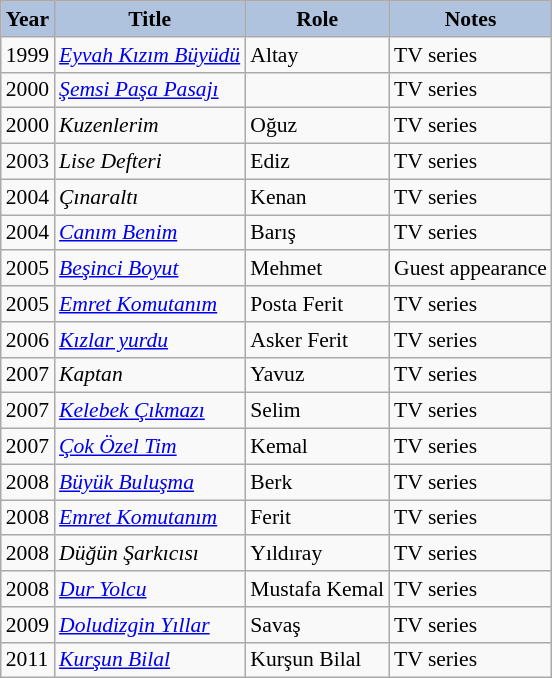<table class="wikitable" style="font-size:90%;">
<tr>
<th style="background:#B0C3DE;">Year</th>
<th style="background:#B0C3DE;">Title</th>
<th style="background:#B0C3DE;">Role</th>
<th style="background:#B0C3DE;">Notes</th>
</tr>
<tr>
<td>1999</td>
<td><em><a href='#'>Eyvah Kızım Büyüdü</a></em></td>
<td>Altay</td>
<td>TV series</td>
</tr>
<tr>
<td>2000</td>
<td><em><a href='#'>Şemsi Paşa Pasajı</a></em></td>
<td></td>
<td>TV series</td>
</tr>
<tr>
<td>2000</td>
<td><em>Kuzenlerim</em></td>
<td>Oğuz</td>
<td>TV series</td>
</tr>
<tr>
<td>2003</td>
<td><em>Lise Defteri</em></td>
<td>Ediz</td>
<td>TV series</td>
</tr>
<tr>
<td>2004</td>
<td><em>Çınaraltı</em></td>
<td>Kenan</td>
<td>TV series</td>
</tr>
<tr>
<td>2004</td>
<td><em><a href='#'>Canım Benim</a></em></td>
<td>Barış</td>
<td>TV series</td>
</tr>
<tr>
<td>2005</td>
<td><em><a href='#'>Beşinci Boyut</a></em></td>
<td>Mehmet</td>
<td>Guest appearance</td>
</tr>
<tr>
<td>2005</td>
<td><em><a href='#'>Emret Komutanım</a></em></td>
<td>Posta Ferit</td>
<td>TV series</td>
</tr>
<tr>
<td>2006</td>
<td><em><a href='#'>Kızlar yurdu</a></em></td>
<td>Asker Ferit</td>
<td>TV series</td>
</tr>
<tr>
<td>2007</td>
<td><em>Kaptan</em></td>
<td>Yavuz</td>
<td>TV series</td>
</tr>
<tr>
<td>2007</td>
<td><em><a href='#'>Kelebek Çıkmazı</a></em></td>
<td>Selim</td>
<td>TV series</td>
</tr>
<tr>
<td>2007</td>
<td><em><a href='#'>Çok Özel Tim</a></em></td>
<td>Kemal</td>
<td>TV series</td>
</tr>
<tr>
<td>2008</td>
<td><em><a href='#'>Büyük Buluşma</a></em></td>
<td>Berk</td>
<td>TV series</td>
</tr>
<tr>
<td>2008</td>
<td><em><a href='#'>Emret Komutanım</a></em></td>
<td>Ferit</td>
<td>TV series</td>
</tr>
<tr>
<td>2008</td>
<td><em>Düğün Şarkıcısı</em></td>
<td>Yıldıray</td>
<td>TV series</td>
</tr>
<tr>
<td>2008</td>
<td><em><a href='#'>Dur Yolcu</a></em></td>
<td>Mustafa Kemal</td>
<td>TV series</td>
</tr>
<tr>
<td>2009</td>
<td><em><a href='#'>Doludizgin Yıllar</a></em></td>
<td>Savaş</td>
<td>TV series</td>
</tr>
<tr>
<td>2011</td>
<td><em><a href='#'>Kurşun Bilal</a></em></td>
<td>Kurşun Bilal</td>
<td>TV series</td>
</tr>
</table>
